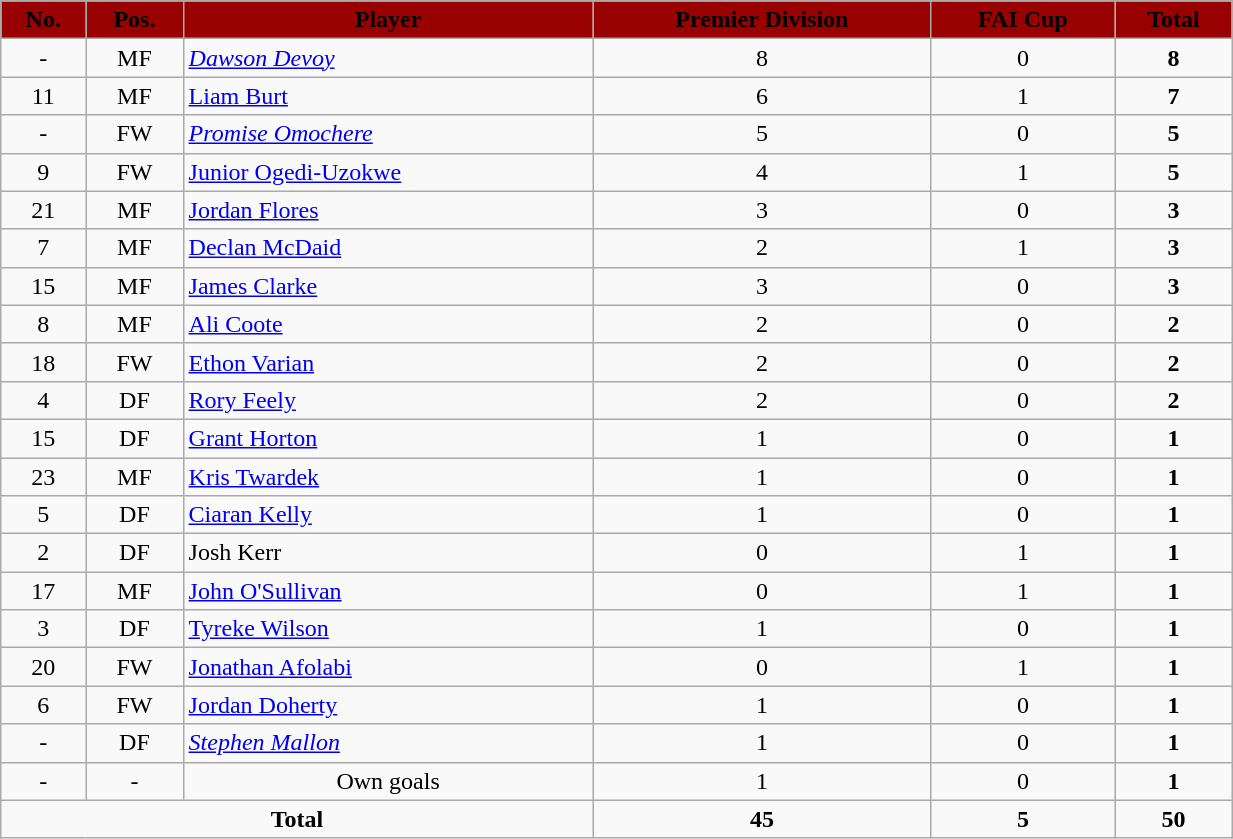<table class="wikitable" style="text-align:center;width:65%;">
<tr>
<th style=background:#990000;color:#000000>No.</th>
<th style=background:#990000;color:#000000>Pos.</th>
<th style=background:#990000;color:#000000>Player</th>
<th style=background:#990000;color:#000000>Premier Division</th>
<th style=background:#990000;color:#000000>FAI Cup</th>
<th style=background:#990000;color:#000000>Total</th>
</tr>
<tr>
<td>-</td>
<td>MF</td>
<td align=left> <em><a href='#'>Dawson Devoy</a></em></td>
<td>8</td>
<td>0</td>
<td><strong>8</strong></td>
</tr>
<tr>
<td>11</td>
<td>MF</td>
<td align=left><a href='#'>Liam Burt</a></td>
<td>6</td>
<td>1</td>
<td><strong>7</strong></td>
</tr>
<tr>
<td>-</td>
<td>FW</td>
<td align=left> <em><a href='#'>Promise Omochere</a></em></td>
<td>5</td>
<td>0</td>
<td><strong>5</strong></td>
</tr>
<tr>
<td>9</td>
<td>FW</td>
<td align=left><a href='#'>Junior Ogedi-Uzokwe</a></td>
<td>4</td>
<td>1</td>
<td><strong>5</strong></td>
</tr>
<tr>
<td>21</td>
<td>MF</td>
<td align=left> <a href='#'>Jordan Flores</a></td>
<td>3</td>
<td>0</td>
<td><strong>3</strong></td>
</tr>
<tr>
<td>7</td>
<td>MF</td>
<td align=left><a href='#'>Declan McDaid</a></td>
<td>2</td>
<td>1</td>
<td><strong>3</strong></td>
</tr>
<tr>
<td>15</td>
<td>MF</td>
<td align=left> <a href='#'>James Clarke</a></td>
<td>3</td>
<td>0</td>
<td><strong>3</strong></td>
</tr>
<tr>
<td>8</td>
<td>MF</td>
<td align=left><a href='#'>Ali Coote</a></td>
<td>2</td>
<td>0</td>
<td><strong>2</strong></td>
</tr>
<tr>
<td>18</td>
<td>FW</td>
<td align=left> <a href='#'>Ethon Varian</a></td>
<td>2</td>
<td>0</td>
<td><strong>2</strong></td>
</tr>
<tr>
<td>4</td>
<td>DF</td>
<td align=left> <a href='#'>Rory Feely</a></td>
<td>2</td>
<td>0</td>
<td><strong>2</strong></td>
</tr>
<tr>
<td>15</td>
<td>DF</td>
<td align=left><a href='#'>Grant Horton</a></td>
<td>1</td>
<td>0</td>
<td><strong>1</strong></td>
</tr>
<tr>
<td>23</td>
<td>MF</td>
<td align=left><a href='#'>Kris Twardek</a></td>
<td>1</td>
<td>0</td>
<td><strong>1</strong></td>
</tr>
<tr>
<td>5</td>
<td>DF</td>
<td align=left><a href='#'>Ciaran Kelly</a></td>
<td>1</td>
<td>0</td>
<td><strong>1</strong></td>
</tr>
<tr>
<td>2</td>
<td>DF</td>
<td align=left>Josh Kerr</td>
<td>0</td>
<td>1</td>
<td><strong>1</strong></td>
</tr>
<tr>
<td>17</td>
<td>MF</td>
<td align=left><a href='#'>John O'Sullivan</a></td>
<td>0</td>
<td>1</td>
<td><strong>1</strong></td>
</tr>
<tr>
<td>3</td>
<td>DF</td>
<td align=left> <a href='#'>Tyreke Wilson</a></td>
<td>1</td>
<td>0</td>
<td><strong>1</strong></td>
</tr>
<tr>
<td>20</td>
<td>FW</td>
<td align=left> <a href='#'>Jonathan Afolabi</a></td>
<td>0</td>
<td>1</td>
<td><strong>1</strong></td>
</tr>
<tr>
<td>6</td>
<td>FW</td>
<td align=left> <a href='#'>Jordan Doherty</a></td>
<td>1</td>
<td>0</td>
<td><strong>1</strong></td>
</tr>
<tr>
<td>-</td>
<td>DF</td>
<td align=left><em><a href='#'>Stephen Mallon</a></em></td>
<td>1</td>
<td>0</td>
<td><strong>1</strong></td>
</tr>
<tr>
<td>-</td>
<td>-</td>
<td>Own goals</td>
<td>1</td>
<td>0</td>
<td><strong>1</strong></td>
</tr>
<tr>
<td colspan=3><strong>Total</strong></td>
<td><strong>45</strong></td>
<td><strong>5</strong></td>
<td><strong>50</strong></td>
</tr>
</table>
